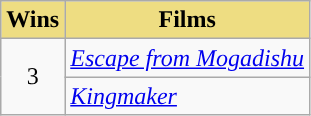<table class="wikitable" align="center">
<tr>
<th style="background:#EEDD82; text-align:center">Wins</th>
<th style="background:#EEDD82; text-align:center">Films</th>
</tr>
<tr>
<td rowspan="2" style="text-align:center">3</td>
<td><em><a href='#'>Escape from Mogadishu</a></em></td>
</tr>
<tr>
<td><em><a href='#'>Kingmaker</a></em></td>
</tr>
</table>
